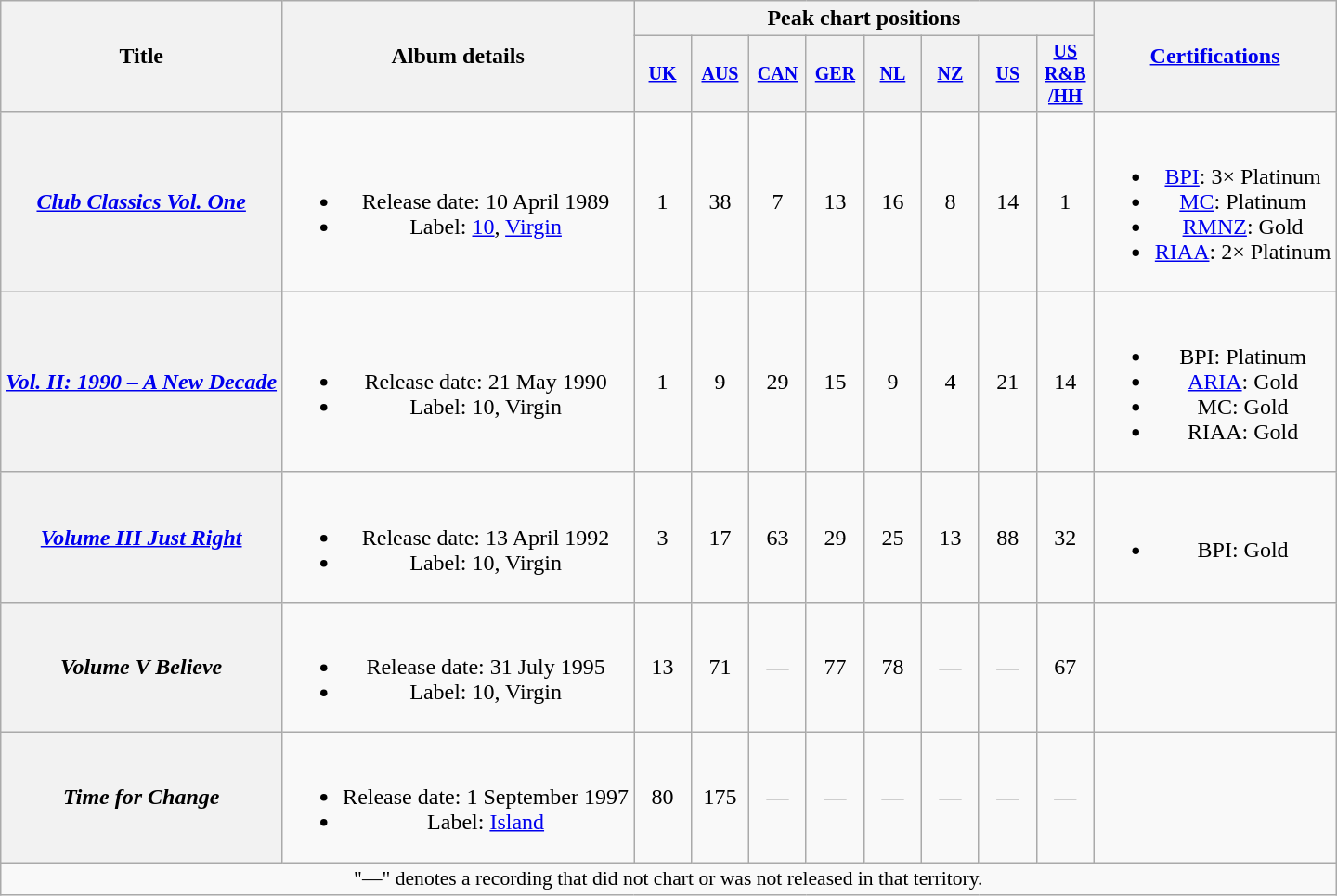<table class="wikitable plainrowheaders" style="text-align:center;">
<tr>
<th rowspan="2">Title</th>
<th rowspan="2">Album details</th>
<th colspan="8">Peak chart positions</th>
<th rowspan="2"><a href='#'>Certifications</a></th>
</tr>
<tr style="font-size:smaller;">
<th width="35"><a href='#'>UK</a><br></th>
<th width="35"><a href='#'>AUS</a><br></th>
<th width="35"><a href='#'>CAN</a><br></th>
<th width="35"><a href='#'>GER</a><br></th>
<th width="35"><a href='#'>NL</a><br></th>
<th width="35"><a href='#'>NZ</a><br></th>
<th width="35"><a href='#'>US</a><br></th>
<th width="35"><a href='#'>US R&B<br>/HH</a><br></th>
</tr>
<tr>
<th scope="row"><em><a href='#'>Club Classics Vol. One</a></em></th>
<td><br><ul><li>Release date: 10 April 1989</li><li>Label: <a href='#'>10</a>, <a href='#'>Virgin</a></li></ul></td>
<td>1</td>
<td>38</td>
<td>7</td>
<td>13</td>
<td>16</td>
<td>8</td>
<td>14</td>
<td>1</td>
<td><br><ul><li><a href='#'>BPI</a>: 3× Platinum</li><li><a href='#'>MC</a>: Platinum</li><li><a href='#'>RMNZ</a>: Gold</li><li><a href='#'>RIAA</a>: 2× Platinum</li></ul></td>
</tr>
<tr>
<th scope="row"><em><a href='#'>Vol. II: 1990 – A New Decade</a></em></th>
<td><br><ul><li>Release date: 21 May 1990</li><li>Label: 10, Virgin</li></ul></td>
<td>1</td>
<td>9</td>
<td>29</td>
<td>15</td>
<td>9</td>
<td>4</td>
<td>21</td>
<td>14</td>
<td><br><ul><li>BPI: Platinum</li><li><a href='#'>ARIA</a>: Gold</li><li>MC: Gold</li><li>RIAA: Gold</li></ul></td>
</tr>
<tr>
<th scope="row"><em><a href='#'>Volume III Just Right</a></em></th>
<td><br><ul><li>Release date: 13 April 1992</li><li>Label: 10, Virgin</li></ul></td>
<td>3</td>
<td>17</td>
<td>63</td>
<td>29</td>
<td>25</td>
<td>13</td>
<td>88</td>
<td>32</td>
<td><br><ul><li>BPI: Gold</li></ul></td>
</tr>
<tr>
<th scope="row"><em>Volume V Believe</em></th>
<td><br><ul><li>Release date: 31 July 1995</li><li>Label: 10, Virgin</li></ul></td>
<td>13</td>
<td>71</td>
<td>—</td>
<td>77</td>
<td>78</td>
<td>—</td>
<td>—</td>
<td>67</td>
<td></td>
</tr>
<tr>
<th scope="row"><em>Time for Change</em></th>
<td><br><ul><li>Release date: 1 September 1997</li><li>Label: <a href='#'>Island</a></li></ul></td>
<td>80</td>
<td>175</td>
<td>—</td>
<td>—</td>
<td>—</td>
<td>—</td>
<td>—</td>
<td>—</td>
<td></td>
</tr>
<tr>
<td colspan="15" style="font-size:90%">"—" denotes a recording that did not chart or was not released in that territory.</td>
</tr>
</table>
